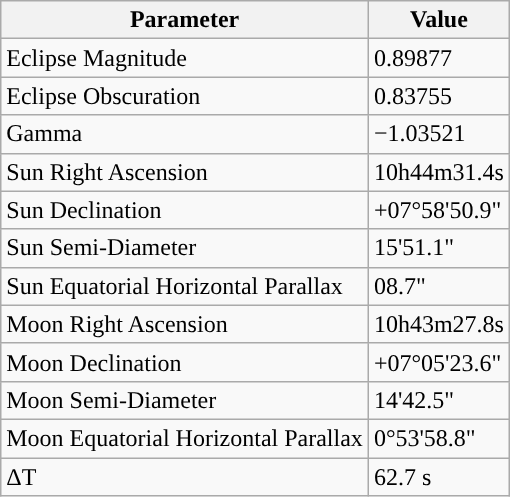<table class="wikitable">
<tr>
<th>Parameter</th>
<th>Value</th>
</tr>
<tr>
<td>Eclipse Magnitude</td>
<td>0.89877</td>
</tr>
<tr>
<td>Eclipse Obscuration</td>
<td>0.83755</td>
</tr>
<tr>
<td>Gamma</td>
<td>−1.03521</td>
</tr>
<tr>
<td>Sun Right Ascension</td>
<td>10h44m31.4s</td>
</tr>
<tr>
<td>Sun Declination</td>
<td>+07°58'50.9"</td>
</tr>
<tr>
<td>Sun Semi-Diameter</td>
<td>15'51.1"</td>
</tr>
<tr>
<td>Sun Equatorial Horizontal Parallax</td>
<td>08.7"</td>
</tr>
<tr>
<td>Moon Right Ascension</td>
<td>10h43m27.8s</td>
</tr>
<tr>
<td>Moon Declination</td>
<td>+07°05'23.6"</td>
</tr>
<tr>
<td>Moon Semi-Diameter</td>
<td>14'42.5"</td>
</tr>
<tr>
<td>Moon Equatorial Horizontal Parallax</td>
<td>0°53'58.8"</td>
</tr>
<tr>
<td>ΔT</td>
<td>62.7 s</td>
</tr>
</table>
